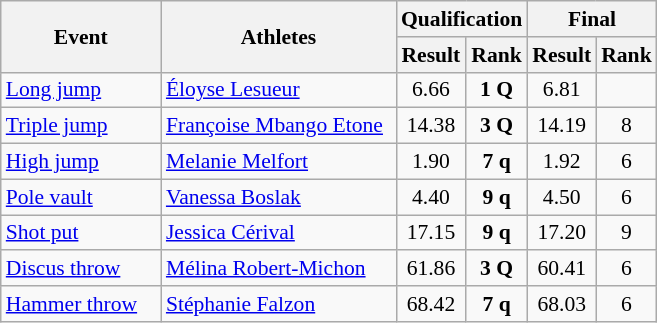<table class="wikitable" border="1" style="font-size:90%">
<tr>
<th rowspan="2" width=100>Event</th>
<th rowspan="2" width=150>Athletes</th>
<th colspan="2">Qualification</th>
<th colspan="2">Final</th>
</tr>
<tr>
<th>Result</th>
<th>Rank</th>
<th>Result</th>
<th>Rank</th>
</tr>
<tr>
<td><a href='#'>Long jump</a></td>
<td><a href='#'>Éloyse Lesueur</a></td>
<td align=center>6.66</td>
<td align=center><strong>1 Q</strong></td>
<td align=center>6.81</td>
<td align=center></td>
</tr>
<tr>
<td><a href='#'>Triple jump</a></td>
<td><a href='#'>Françoise Mbango Etone</a></td>
<td align=center>14.38</td>
<td align=center><strong>3 Q</strong></td>
<td align=center>14.19</td>
<td align=center>8</td>
</tr>
<tr>
<td><a href='#'>High jump</a></td>
<td><a href='#'>Melanie Melfort</a></td>
<td align=center>1.90</td>
<td align=center><strong>7 q</strong></td>
<td align=center>1.92</td>
<td align=center>6</td>
</tr>
<tr>
<td><a href='#'>Pole vault</a></td>
<td><a href='#'>Vanessa Boslak</a></td>
<td align=center>4.40</td>
<td align=center><strong>9 q</strong></td>
<td align=center>4.50</td>
<td align=center>6</td>
</tr>
<tr>
<td><a href='#'>Shot put</a></td>
<td><a href='#'>Jessica Cérival</a></td>
<td align=center>17.15</td>
<td align=center><strong>9 q</strong></td>
<td align=center>17.20</td>
<td align=center>9</td>
</tr>
<tr>
<td><a href='#'>Discus throw</a></td>
<td><a href='#'>Mélina Robert-Michon</a></td>
<td align=center>61.86</td>
<td align=center><strong>3 Q</strong></td>
<td align=center>60.41</td>
<td align=center>6</td>
</tr>
<tr>
<td><a href='#'>Hammer throw</a></td>
<td><a href='#'>Stéphanie Falzon</a></td>
<td align=center>68.42</td>
<td align=center><strong>7 q</strong></td>
<td align=center>68.03</td>
<td align=center>6</td>
</tr>
</table>
